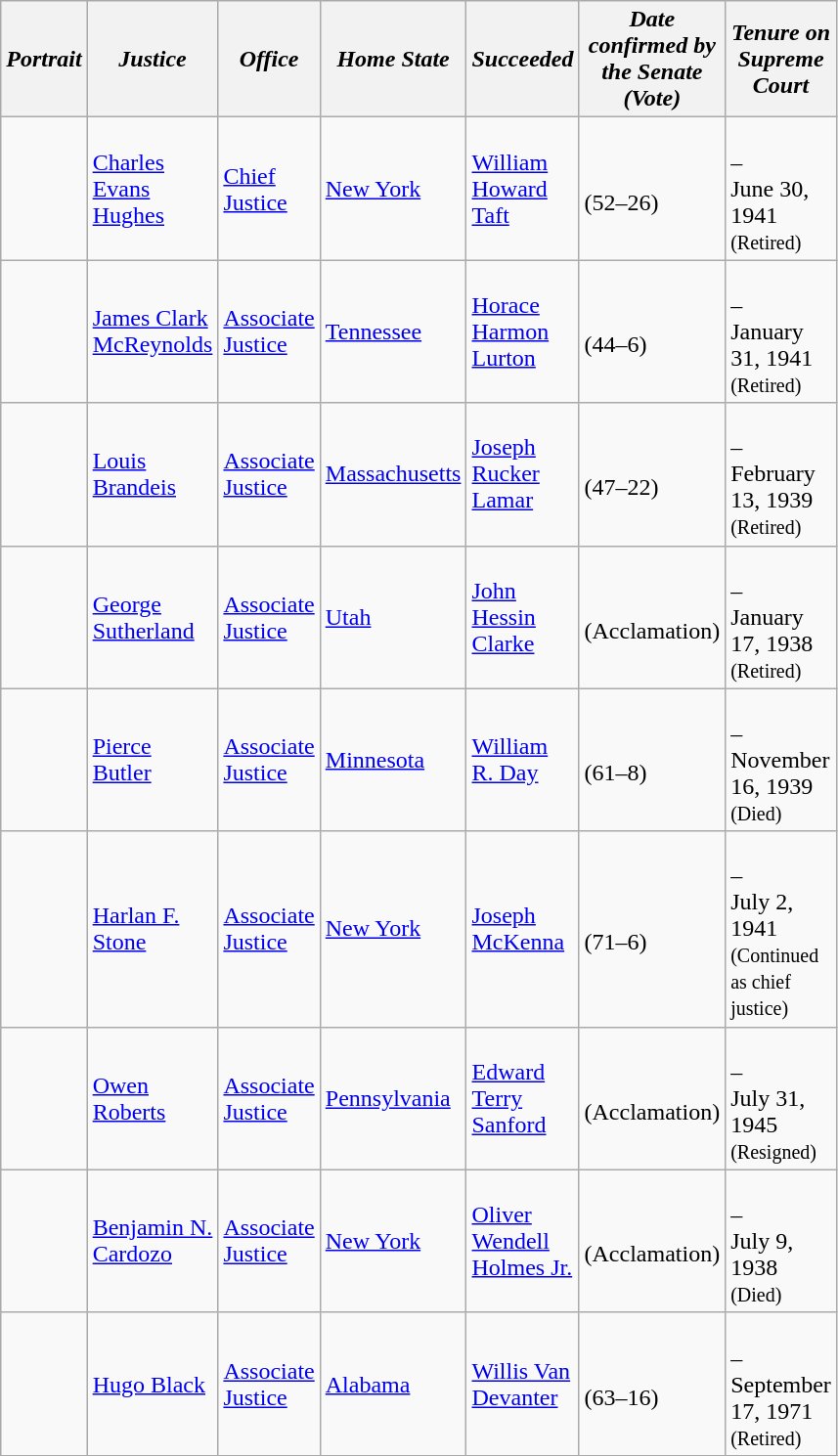<table class="wikitable sortable">
<tr>
<th scope="col" style="width: 10px;"><em>Portrait</em></th>
<th scope="col" style="width: 10px;"><em>Justice</em></th>
<th scope="col" style="width: 10px;"><em>Office</em></th>
<th scope="col" style="width: 10px;"><em>Home State</em></th>
<th scope="col" style="width: 10px;"><em>Succeeded</em></th>
<th scope="col" style="width: 10px;"><em>Date confirmed by the Senate<br>(Vote)</em></th>
<th scope="col" style="width: 10px;"><em>Tenure on Supreme Court</em></th>
</tr>
<tr>
<td></td>
<td><a href='#'>Charles Evans Hughes</a></td>
<td><a href='#'>Chief Justice</a></td>
<td><a href='#'>New York</a></td>
<td><a href='#'>William Howard Taft</a></td>
<td><br>(52–26)</td>
<td><br>–<br>June 30, 1941<br><small>(Retired)</small></td>
</tr>
<tr>
<td></td>
<td><a href='#'>James Clark McReynolds</a></td>
<td><a href='#'>Associate Justice</a></td>
<td><a href='#'>Tennessee</a></td>
<td><a href='#'>Horace Harmon Lurton</a></td>
<td><br>(44–6)</td>
<td><br>–<br>January 31, 1941<br><small>(Retired)</small></td>
</tr>
<tr>
<td></td>
<td><a href='#'>Louis Brandeis</a></td>
<td><a href='#'>Associate Justice</a></td>
<td><a href='#'>Massachusetts</a></td>
<td><a href='#'>Joseph Rucker Lamar</a></td>
<td><br>(47–22)</td>
<td><br>–<br>February 13, 1939<br><small>(Retired)</small></td>
</tr>
<tr>
<td></td>
<td><a href='#'>George Sutherland</a></td>
<td><a href='#'>Associate Justice</a></td>
<td><a href='#'>Utah</a></td>
<td><a href='#'>John Hessin Clarke</a></td>
<td><br>(Acclamation)</td>
<td><br>–<br>January 17, 1938<br><small>(Retired)</small></td>
</tr>
<tr>
<td></td>
<td><a href='#'>Pierce Butler</a></td>
<td><a href='#'>Associate Justice</a></td>
<td><a href='#'>Minnesota</a></td>
<td><a href='#'>William R. Day</a></td>
<td><br>(61–8)</td>
<td><br>–<br>November 16, 1939<br><small>(Died)</small></td>
</tr>
<tr>
<td></td>
<td><a href='#'>Harlan F. Stone</a></td>
<td><a href='#'>Associate Justice</a></td>
<td><a href='#'>New York</a></td>
<td><a href='#'>Joseph McKenna</a></td>
<td><br>(71–6)</td>
<td><br>–<br>July 2, 1941<br><small>(Continued as chief justice)</small></td>
</tr>
<tr>
<td></td>
<td><a href='#'>Owen Roberts</a></td>
<td><a href='#'>Associate Justice</a></td>
<td><a href='#'>Pennsylvania</a></td>
<td><a href='#'>Edward Terry Sanford</a></td>
<td><br>(Acclamation)</td>
<td><br>–<br>July 31, 1945<br><small>(Resigned)</small></td>
</tr>
<tr>
<td></td>
<td><a href='#'>Benjamin N. Cardozo</a></td>
<td><a href='#'>Associate Justice</a></td>
<td><a href='#'>New York</a></td>
<td><a href='#'>Oliver Wendell Holmes Jr.</a></td>
<td><br>(Acclamation)</td>
<td><br>–<br>July 9, 1938<br><small>(Died)</small></td>
</tr>
<tr>
<td></td>
<td><a href='#'>Hugo Black</a></td>
<td><a href='#'>Associate Justice</a></td>
<td><a href='#'>Alabama</a></td>
<td><a href='#'>Willis Van Devanter</a></td>
<td><br>(63–16)</td>
<td><br>–<br>September 17, 1971<br><small>(Retired)</small></td>
</tr>
<tr>
</tr>
</table>
